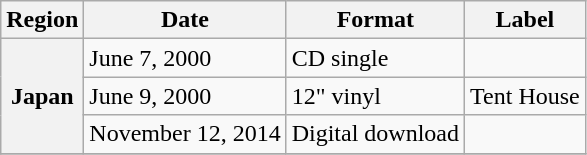<table class="wikitable unsortable plainrowheaders">
<tr>
<th scope="col">Region</th>
<th scope="col">Date</th>
<th scope="col">Format</th>
<th scope="col">Label</th>
</tr>
<tr>
<th scope="row" rowspan="3">Japan</th>
<td>June 7, 2000</td>
<td>CD single</td>
<td></td>
</tr>
<tr>
<td>June 9, 2000</td>
<td>12" vinyl</td>
<td>Tent House</td>
</tr>
<tr>
<td>November 12, 2014</td>
<td>Digital download</td>
<td></td>
</tr>
<tr>
</tr>
</table>
